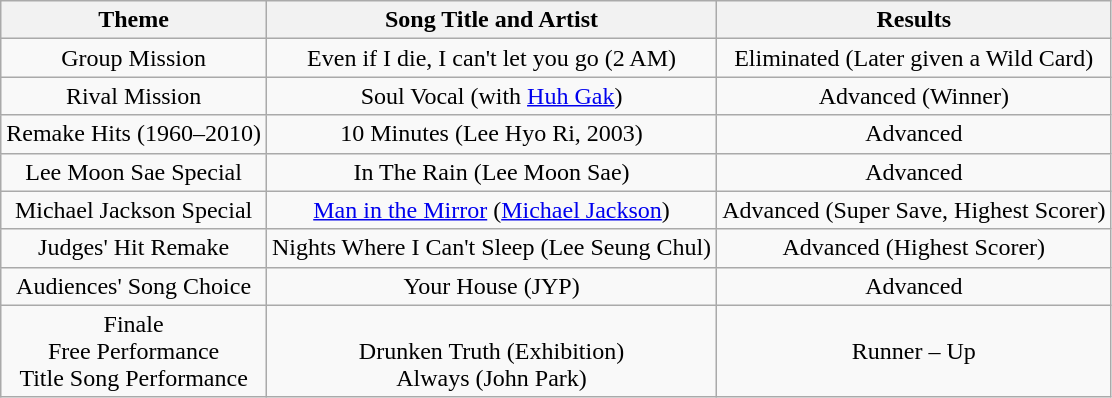<table class="wikitable" style="text-align: center;">
<tr>
<th><strong>Theme</strong></th>
<th><strong>Song Title and Artist</strong></th>
<th>Results</th>
</tr>
<tr>
<td>Group Mission</td>
<td>Even if I die, I can't let you go (2 AM)</td>
<td>Eliminated (Later given a Wild Card)</td>
</tr>
<tr>
<td>Rival Mission</td>
<td>Soul Vocal (with <a href='#'>Huh Gak</a>)</td>
<td>Advanced (Winner)</td>
</tr>
<tr>
<td>Remake Hits (1960–2010)</td>
<td>10 Minutes (Lee Hyo Ri, 2003)</td>
<td>Advanced</td>
</tr>
<tr>
<td>Lee Moon Sae Special</td>
<td>In The Rain (Lee Moon Sae)</td>
<td>Advanced</td>
</tr>
<tr>
<td>Michael Jackson Special</td>
<td><a href='#'>Man in the Mirror</a> (<a href='#'>Michael Jackson</a>)</td>
<td>Advanced (Super Save, Highest Scorer)</td>
</tr>
<tr>
<td>Judges' Hit Remake</td>
<td>Nights Where I Can't Sleep (Lee Seung Chul)</td>
<td>Advanced (Highest Scorer)</td>
</tr>
<tr>
<td>Audiences' Song Choice</td>
<td>Your House (JYP)</td>
<td>Advanced</td>
</tr>
<tr>
<td>Finale <br> Free Performance <br> Title Song Performance</td>
<td><br> Drunken Truth (Exhibition) <br> Always (John Park)</td>
<td>Runner – Up</td>
</tr>
</table>
